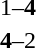<table style="text-align:center">
<tr>
<th width=223></th>
<th width=100></th>
<th width=223></th>
</tr>
<tr>
<td align=right></td>
<td>1–<strong>4</strong></td>
<td align=left><strong></strong></td>
</tr>
<tr>
<td align=right><strong></strong></td>
<td><strong>4</strong>–2</td>
<td align=left></td>
</tr>
</table>
